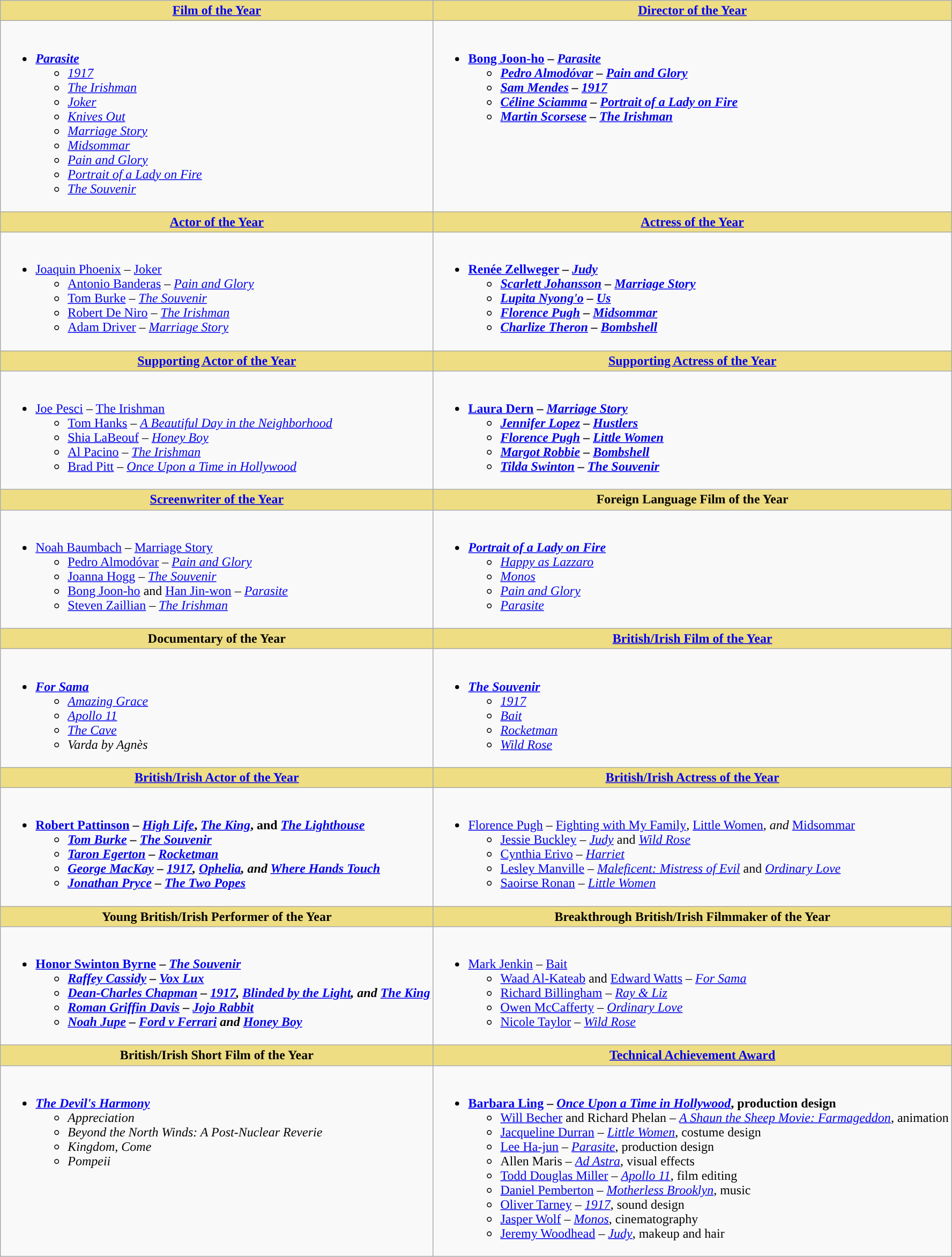<table class="wikitable">
<tr>
<th style="background:#EEDD82;"><a href='#'>Film of the Year</a></th>
<th style="background:#EEDD82;"><a href='#'>Director of the Year</a></th>
</tr>
<tr>
<td valign="top"><br><ul><li><strong><em><a href='#'>Parasite</a></em></strong><ul><li><em><a href='#'>1917</a></em></li><li><em><a href='#'>The Irishman</a></em></li><li><em><a href='#'>Joker</a></em></li><li><em><a href='#'>Knives Out</a></em></li><li><em><a href='#'>Marriage Story</a></em></li><li><em><a href='#'>Midsommar</a></em></li><li><em><a href='#'>Pain and Glory</a></em></li><li><em><a href='#'>Portrait of a Lady on Fire</a></em></li><li><em><a href='#'>The Souvenir</a></em></li></ul></li></ul></td>
<td valign="top"><br><ul><li><strong><a href='#'>Bong Joon-ho</a> – <em><a href='#'>Parasite</a><strong><em><ul><li><a href='#'>Pedro Almodóvar</a> – </em><a href='#'>Pain and Glory</a><em></li><li><a href='#'>Sam Mendes</a> – </em><a href='#'>1917</a><em></li><li><a href='#'>Céline Sciamma</a> – </em><a href='#'>Portrait of a Lady on Fire</a><em></li><li><a href='#'>Martin Scorsese</a> – </em><a href='#'>The Irishman</a><em></li></ul></li></ul></td>
</tr>
<tr>
<th style="background:#EEDD82;"><a href='#'>Actor of the Year</a></th>
<th style="background:#EEDD82;"><a href='#'>Actress of the Year</a></th>
</tr>
<tr>
<td valign="top"><br><ul><li></strong><a href='#'>Joaquin Phoenix</a> – </em><a href='#'>Joker</a></em></strong><ul><li><a href='#'>Antonio Banderas</a> – <em><a href='#'>Pain and Glory</a></em></li><li><a href='#'>Tom Burke</a> – <em><a href='#'>The Souvenir</a></em></li><li><a href='#'>Robert De Niro</a> – <em><a href='#'>The Irishman</a></em></li><li><a href='#'>Adam Driver</a> – <em><a href='#'>Marriage Story</a></em></li></ul></li></ul></td>
<td valign="top"><br><ul><li><strong><a href='#'>Renée Zellweger</a> – <em><a href='#'>Judy</a><strong><em><ul><li><a href='#'>Scarlett Johansson</a> – </em><a href='#'>Marriage Story</a><em></li><li><a href='#'>Lupita Nyong'o</a> – </em><a href='#'>Us</a><em></li><li><a href='#'>Florence Pugh</a> – </em><a href='#'>Midsommar</a><em></li><li><a href='#'>Charlize Theron</a> – </em><a href='#'>Bombshell</a><em></li></ul></li></ul></td>
</tr>
<tr>
<th style="background:#EEDD82;"><a href='#'>Supporting Actor of the Year</a></th>
<th style="background:#EEDD82;"><a href='#'>Supporting Actress of the Year</a></th>
</tr>
<tr>
<td valign="top"><br><ul><li></strong><a href='#'>Joe Pesci</a> – </em><a href='#'>The Irishman</a></em></strong><ul><li><a href='#'>Tom Hanks</a> – <em><a href='#'>A Beautiful Day in the Neighborhood</a></em></li><li><a href='#'>Shia LaBeouf</a> – <em><a href='#'>Honey Boy</a></em></li><li><a href='#'>Al Pacino</a> – <em><a href='#'>The Irishman</a></em></li><li><a href='#'>Brad Pitt</a> – <em><a href='#'>Once Upon a Time in Hollywood</a></em></li></ul></li></ul></td>
<td valign="top"><br><ul><li><strong><a href='#'>Laura Dern</a> – <em><a href='#'>Marriage Story</a><strong><em><ul><li><a href='#'>Jennifer Lopez</a> – </em><a href='#'>Hustlers</a><em></li><li><a href='#'>Florence Pugh</a> – </em><a href='#'>Little Women</a><em></li><li><a href='#'>Margot Robbie</a> – </em><a href='#'>Bombshell</a><em></li><li><a href='#'>Tilda Swinton</a> – </em><a href='#'>The Souvenir</a><em></li></ul></li></ul></td>
</tr>
<tr>
<th style="background:#EEDD82;"><a href='#'>Screenwriter of the Year</a></th>
<th style="background:#EEDD82;">Foreign Language Film of the Year</th>
</tr>
<tr>
<td valign="top"><br><ul><li></strong><a href='#'>Noah Baumbach</a> – </em><a href='#'>Marriage Story</a></em></strong><ul><li><a href='#'>Pedro Almodóvar</a> – <em><a href='#'>Pain and Glory</a></em></li><li><a href='#'>Joanna Hogg</a> – <em><a href='#'>The Souvenir</a></em></li><li><a href='#'>Bong Joon-ho</a> and <a href='#'>Han Jin-won</a> – <em><a href='#'>Parasite</a></em></li><li><a href='#'>Steven Zaillian</a> – <em><a href='#'>The Irishman</a></em></li></ul></li></ul></td>
<td valign="top"><br><ul><li><strong><em><a href='#'>Portrait of a Lady on Fire</a></em></strong><ul><li><em><a href='#'>Happy as Lazzaro</a></em></li><li><em><a href='#'>Monos</a></em></li><li><em><a href='#'>Pain and Glory</a></em></li><li><em><a href='#'>Parasite</a></em></li></ul></li></ul></td>
</tr>
<tr>
<th style="background:#EEDD82;">Documentary of the Year</th>
<th style="background:#EEDD82;"><a href='#'>British/Irish Film of the Year</a></th>
</tr>
<tr>
<td valign="top"><br><ul><li><strong><em><a href='#'>For Sama</a></em></strong><ul><li><em><a href='#'>Amazing Grace</a></em></li><li><em><a href='#'>Apollo 11</a></em></li><li><em><a href='#'>The Cave</a></em></li><li><em>Varda by Agnès</em></li></ul></li></ul></td>
<td valign="top"><br><ul><li><strong><em><a href='#'>The Souvenir</a></em></strong><ul><li><em><a href='#'>1917</a></em></li><li><em><a href='#'>Bait</a></em></li><li><em><a href='#'>Rocketman</a></em></li><li><em><a href='#'>Wild Rose</a></em></li></ul></li></ul></td>
</tr>
<tr>
<th style="background:#EEDD82;"><a href='#'>British/Irish Actor of the Year</a></th>
<th style="background:#EEDD82;"><a href='#'>British/Irish Actress of the Year</a></th>
</tr>
<tr>
<td valign="top"><br><ul><li><strong><a href='#'>Robert Pattinson</a> – <em><a href='#'>High Life</a></em>, <em><a href='#'>The King</a></em>, and <em><a href='#'>The Lighthouse</a><strong><em><ul><li><a href='#'>Tom Burke</a> – </em><a href='#'>The Souvenir</a><em></li><li><a href='#'>Taron Egerton</a> – </em><a href='#'>Rocketman</a><em></li><li><a href='#'>George MacKay</a> – </em><a href='#'>1917</a><em>, </em><a href='#'>Ophelia</a><em>, and </em><a href='#'>Where Hands Touch</a><em></li><li><a href='#'>Jonathan Pryce</a> – </em><a href='#'>The Two Popes</a><em></li></ul></li></ul></td>
<td valign="top"><br><ul><li></strong><a href='#'>Florence Pugh</a> – </em><a href='#'>Fighting with My Family</a><em>, </em><a href='#'>Little Women</a><em>, and </em><a href='#'>Midsommar</a></em></strong><ul><li><a href='#'>Jessie Buckley</a> – <em><a href='#'>Judy</a></em> and <em><a href='#'>Wild Rose</a></em></li><li><a href='#'>Cynthia Erivo</a> – <em><a href='#'>Harriet</a></em></li><li><a href='#'>Lesley Manville</a> – <em><a href='#'>Maleficent: Mistress of Evil</a></em> and <em><a href='#'>Ordinary Love</a></em></li><li><a href='#'>Saoirse Ronan</a> – <em><a href='#'>Little Women</a></em></li></ul></li></ul></td>
</tr>
<tr>
<th style="background:#EEDD82;">Young British/Irish Performer of the Year</th>
<th style="background:#EEDD82;">Breakthrough British/Irish Filmmaker of the Year</th>
</tr>
<tr>
<td valign="top"><br><ul><li><strong><a href='#'>Honor Swinton Byrne</a> – <em><a href='#'>The Souvenir</a><strong><em><ul><li><a href='#'>Raffey Cassidy</a> – </em><a href='#'>Vox Lux</a><em></li><li><a href='#'>Dean-Charles Chapman</a> – </em><a href='#'>1917</a><em>, </em><a href='#'>Blinded by the Light</a><em>, and </em><a href='#'>The King</a><em></li><li><a href='#'>Roman Griffin Davis</a> – </em><a href='#'>Jojo Rabbit</a><em></li><li><a href='#'>Noah Jupe</a> – </em><a href='#'>Ford v Ferrari</a><em> and </em><a href='#'>Honey Boy</a><em></li></ul></li></ul></td>
<td valign="top"><br><ul><li></strong><a href='#'>Mark Jenkin</a> – </em><a href='#'>Bait</a></em></strong><ul><li><a href='#'>Waad Al-Kateab</a> and <a href='#'>Edward Watts</a> – <em><a href='#'>For Sama</a></em></li><li><a href='#'>Richard Billingham</a> – <em><a href='#'>Ray & Liz</a></em></li><li><a href='#'>Owen McCafferty</a> – <em><a href='#'>Ordinary Love</a></em></li><li><a href='#'>Nicole Taylor</a> – <em><a href='#'>Wild Rose</a></em></li></ul></li></ul></td>
</tr>
<tr>
<th style="background:#EEDD82;">British/Irish Short Film of the Year</th>
<th style="background:#EEDD82;"><a href='#'>Technical Achievement Award</a></th>
</tr>
<tr>
<td valign="top"><br><ul><li><strong><em><a href='#'>The Devil's Harmony</a></em></strong><ul><li><em>Appreciation</em></li><li><em>Beyond the North Winds: A Post-Nuclear Reverie</em></li><li><em>Kingdom, Come</em></li><li><em>Pompeii</em></li></ul></li></ul></td>
<td valign="top"><br><ul><li><strong><a href='#'>Barbara Ling</a> – <em><a href='#'>Once Upon a Time in Hollywood</a></em>, production design</strong><ul><li><a href='#'>Will Becher</a> and Richard Phelan – <em><a href='#'>A Shaun the Sheep Movie: Farmageddon</a></em>, animation</li><li><a href='#'>Jacqueline Durran</a> – <em><a href='#'>Little Women</a></em>, costume design</li><li><a href='#'>Lee Ha-jun</a> – <em><a href='#'>Parasite</a></em>, production design</li><li>Allen Maris – <em><a href='#'>Ad Astra</a></em>, visual effects</li><li><a href='#'>Todd Douglas Miller</a> – <em><a href='#'>Apollo 11</a></em>, film editing</li><li><a href='#'>Daniel Pemberton</a> – <em><a href='#'>Motherless Brooklyn</a></em>, music</li><li><a href='#'>Oliver Tarney</a> – <em><a href='#'>1917</a></em>, sound design</li><li><a href='#'>Jasper Wolf</a> – <em><a href='#'>Monos</a></em>, cinematography</li><li><a href='#'>Jeremy Woodhead</a> – <em><a href='#'>Judy</a></em>, makeup and hair</li></ul></li></ul></td>
</tr>
</table>
